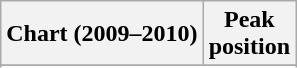<table class="wikitable sortable">
<tr>
<th>Chart (2009–2010)</th>
<th>Peak<br>position</th>
</tr>
<tr>
</tr>
<tr>
</tr>
<tr>
</tr>
<tr>
</tr>
</table>
